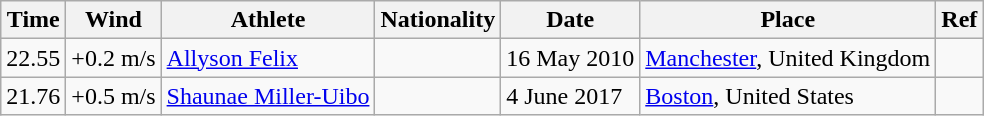<table class="wikitable">
<tr>
<th>Time</th>
<th>Wind</th>
<th>Athlete</th>
<th>Nationality</th>
<th>Date</th>
<th>Place</th>
<th>Ref</th>
</tr>
<tr>
<td>22.55</td>
<td>+0.2 m/s</td>
<td><a href='#'>Allyson Felix</a></td>
<td></td>
<td>16 May 2010</td>
<td> <a href='#'>Manchester</a>, United Kingdom</td>
<td></td>
</tr>
<tr>
<td>21.76</td>
<td>+0.5 m/s</td>
<td><a href='#'>Shaunae Miller-Uibo</a></td>
<td></td>
<td>4 June 2017</td>
<td> <a href='#'>Boston</a>, United States</td>
<td></td>
</tr>
</table>
